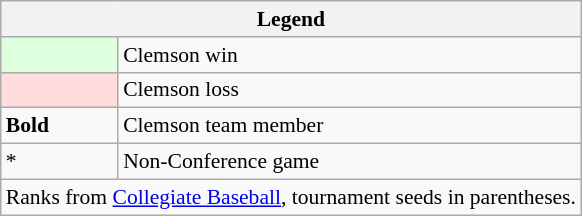<table class="wikitable" style="font-size:90%">
<tr>
<th colspan=2>Legend</th>
</tr>
<tr>
<td style="background:#ddffdd;"> </td>
<td>Clemson win</td>
</tr>
<tr>
<td style="background:#ffdddd;"> </td>
<td>Clemson loss</td>
</tr>
<tr>
<td><strong>Bold</strong></td>
<td>Clemson team member</td>
</tr>
<tr>
<td>*</td>
<td>Non-Conference game</td>
</tr>
<tr>
<td colspan=2>Ranks from <a href='#'>Collegiate Baseball</a>, tournament seeds in parentheses.</td>
</tr>
</table>
